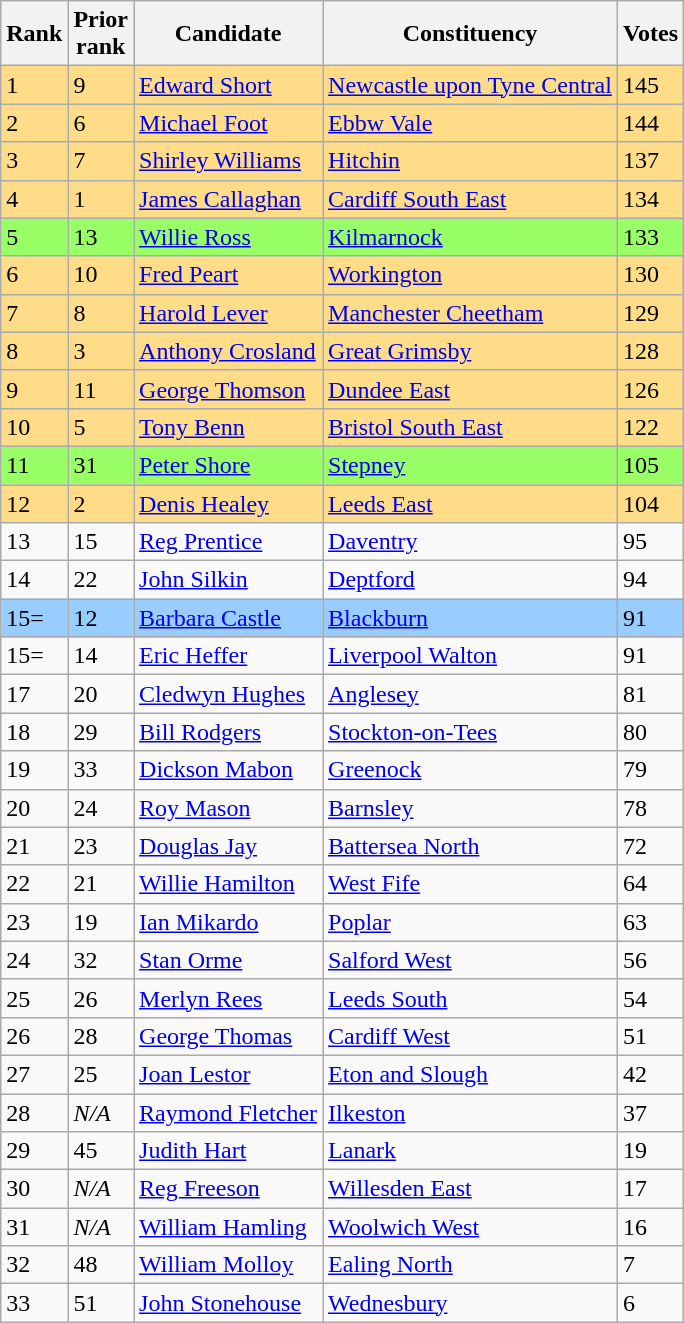<table class="wikitable sortable">
<tr>
<th>Rank<br></th>
<th>Prior<br>rank<br></th>
<th>Candidate<br></th>
<th>Constituency<br></th>
<th>Votes<br></th>
</tr>
<tr bgcolor=ffdd88>
<td>1</td>
<td>9</td>
<td><a href='#'>Edward Short</a></td>
<td><a href='#'>Newcastle upon Tyne Central</a></td>
<td>145</td>
</tr>
<tr bgcolor=ffdd88>
<td>2</td>
<td>6</td>
<td><a href='#'>Michael Foot</a></td>
<td><a href='#'>Ebbw Vale</a></td>
<td>144</td>
</tr>
<tr bgcolor=ffdd88>
<td>3</td>
<td>7</td>
<td><a href='#'>Shirley Williams</a></td>
<td><a href='#'>Hitchin</a></td>
<td>137</td>
</tr>
<tr bgcolor=ffdd88>
<td>4</td>
<td>1</td>
<td><a href='#'>James Callaghan</a></td>
<td><a href='#'>Cardiff South East</a></td>
<td>134</td>
</tr>
<tr bgcolor=99ff66>
<td>5</td>
<td>13</td>
<td><a href='#'>Willie Ross</a></td>
<td><a href='#'>Kilmarnock</a></td>
<td>133</td>
</tr>
<tr bgcolor=ffdd88>
<td>6</td>
<td>10</td>
<td><a href='#'>Fred Peart</a></td>
<td><a href='#'>Workington</a></td>
<td>130</td>
</tr>
<tr bgcolor=ffdd88>
<td>7</td>
<td>8</td>
<td><a href='#'>Harold Lever</a></td>
<td><a href='#'>Manchester Cheetham</a></td>
<td>129</td>
</tr>
<tr bgcolor=ffdd88>
<td>8</td>
<td>3</td>
<td><a href='#'>Anthony Crosland</a></td>
<td><a href='#'>Great Grimsby</a></td>
<td>128</td>
</tr>
<tr bgcolor=ffdd88>
<td>9</td>
<td>11</td>
<td><a href='#'>George Thomson</a></td>
<td><a href='#'>Dundee East</a></td>
<td>126</td>
</tr>
<tr bgcolor=ffdd88>
<td>10</td>
<td>5</td>
<td><a href='#'>Tony Benn</a></td>
<td><a href='#'>Bristol South East</a></td>
<td>122</td>
</tr>
<tr bgcolor=99ff66>
<td>11</td>
<td>31</td>
<td><a href='#'>Peter Shore</a></td>
<td><a href='#'>Stepney</a></td>
<td>105</td>
</tr>
<tr bgcolor=ffdd88>
<td>12</td>
<td>2</td>
<td><a href='#'>Denis Healey</a></td>
<td><a href='#'>Leeds East</a></td>
<td>104</td>
</tr>
<tr>
<td>13</td>
<td>15</td>
<td><a href='#'>Reg Prentice</a></td>
<td><a href='#'>Daventry</a></td>
<td>95</td>
</tr>
<tr>
<td>14</td>
<td>22</td>
<td><a href='#'>John Silkin</a></td>
<td><a href='#'>Deptford</a></td>
<td>94</td>
</tr>
<tr bgcolor=99ccff>
<td>15=</td>
<td>12</td>
<td><a href='#'>Barbara Castle</a></td>
<td><a href='#'>Blackburn</a></td>
<td>91</td>
</tr>
<tr>
<td>15=</td>
<td>14</td>
<td><a href='#'>Eric Heffer</a></td>
<td><a href='#'>Liverpool Walton</a></td>
<td>91</td>
</tr>
<tr>
<td>17</td>
<td>20</td>
<td><a href='#'>Cledwyn Hughes</a></td>
<td><a href='#'>Anglesey</a></td>
<td>81</td>
</tr>
<tr>
<td>18</td>
<td>29</td>
<td><a href='#'>Bill Rodgers</a></td>
<td><a href='#'>Stockton-on-Tees</a></td>
<td>80</td>
</tr>
<tr>
<td>19</td>
<td>33</td>
<td><a href='#'>Dickson Mabon</a></td>
<td><a href='#'>Greenock</a></td>
<td>79</td>
</tr>
<tr>
<td>20</td>
<td>24</td>
<td><a href='#'>Roy Mason</a></td>
<td><a href='#'>Barnsley</a></td>
<td>78</td>
</tr>
<tr>
<td>21</td>
<td>23</td>
<td><a href='#'>Douglas Jay</a></td>
<td><a href='#'>Battersea North</a></td>
<td>72</td>
</tr>
<tr>
<td>22</td>
<td>21</td>
<td><a href='#'>Willie Hamilton</a></td>
<td><a href='#'>West Fife</a></td>
<td>64</td>
</tr>
<tr>
<td>23</td>
<td>19</td>
<td><a href='#'>Ian Mikardo</a></td>
<td><a href='#'>Poplar</a></td>
<td>63</td>
</tr>
<tr>
<td>24</td>
<td>32</td>
<td><a href='#'>Stan Orme</a></td>
<td><a href='#'>Salford West</a></td>
<td>56</td>
</tr>
<tr>
<td>25</td>
<td>26</td>
<td><a href='#'>Merlyn Rees</a></td>
<td><a href='#'>Leeds South</a></td>
<td>54</td>
</tr>
<tr>
<td>26</td>
<td>28</td>
<td><a href='#'>George Thomas</a></td>
<td><a href='#'>Cardiff West</a></td>
<td>51</td>
</tr>
<tr>
<td>27</td>
<td>25</td>
<td><a href='#'>Joan Lestor</a></td>
<td><a href='#'>Eton and Slough</a></td>
<td>42</td>
</tr>
<tr>
<td>28</td>
<td><em>N/A</em></td>
<td><a href='#'>Raymond Fletcher</a></td>
<td><a href='#'>Ilkeston</a></td>
<td>37</td>
</tr>
<tr>
<td>29</td>
<td>45</td>
<td><a href='#'>Judith Hart</a></td>
<td><a href='#'>Lanark</a></td>
<td>19</td>
</tr>
<tr>
<td>30</td>
<td><em>N/A</em></td>
<td><a href='#'>Reg Freeson</a></td>
<td><a href='#'>Willesden East</a></td>
<td>17</td>
</tr>
<tr>
<td>31</td>
<td><em>N/A</em></td>
<td><a href='#'>William Hamling</a></td>
<td><a href='#'>Woolwich West</a></td>
<td>16</td>
</tr>
<tr>
<td>32</td>
<td>48</td>
<td><a href='#'>William Molloy</a></td>
<td><a href='#'>Ealing North</a></td>
<td>7</td>
</tr>
<tr>
<td>33</td>
<td>51</td>
<td><a href='#'>John Stonehouse</a></td>
<td><a href='#'>Wednesbury</a></td>
<td>6</td>
</tr>
</table>
